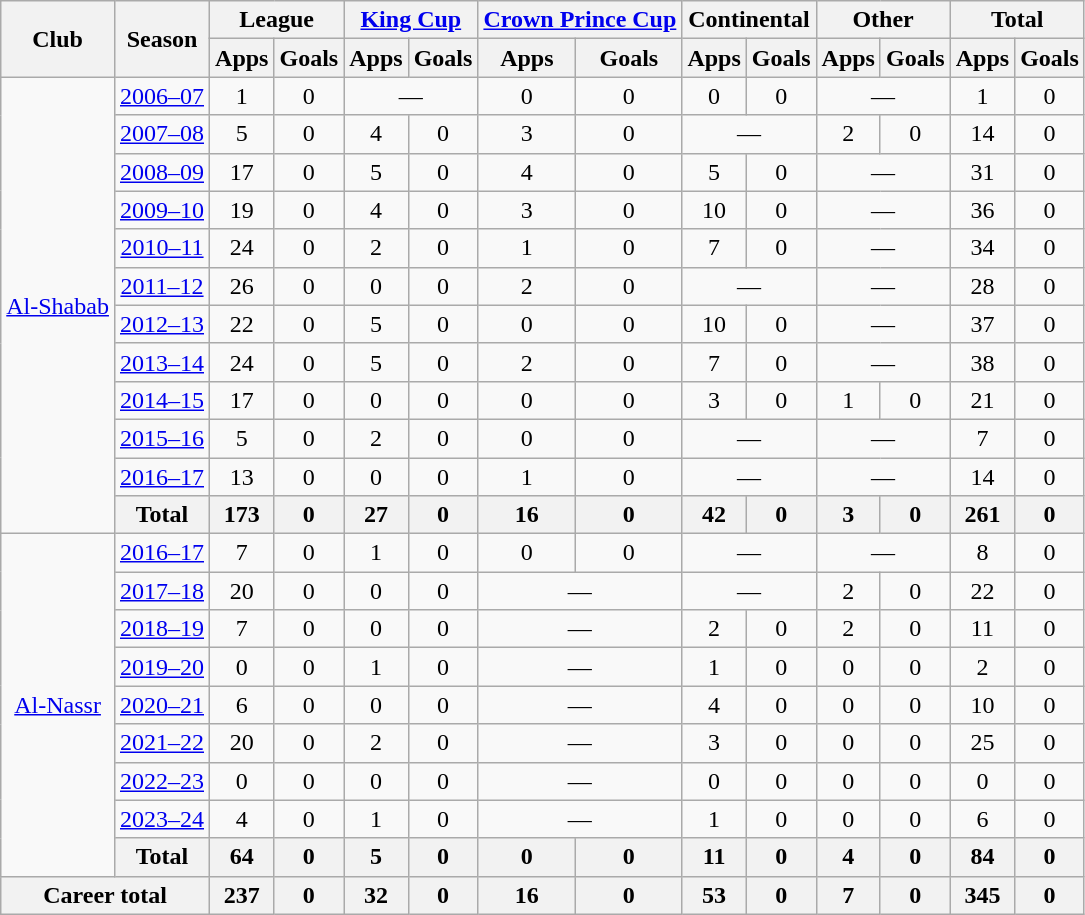<table class=wikitable style="text-align: center">
<tr>
<th rowspan=2>Club</th>
<th rowspan=2>Season</th>
<th colspan=2>League</th>
<th colspan=2><a href='#'>King Cup</a></th>
<th colspan=2><a href='#'>Crown Prince Cup</a> </th>
<th colspan=2>Continental</th>
<th colspan=2>Other</th>
<th colspan=2>Total</th>
</tr>
<tr>
<th>Apps</th>
<th>Goals</th>
<th>Apps</th>
<th>Goals</th>
<th>Apps</th>
<th>Goals</th>
<th>Apps</th>
<th>Goals</th>
<th>Apps</th>
<th>Goals</th>
<th>Apps</th>
<th>Goals</th>
</tr>
<tr>
<td rowspan=12><a href='#'>Al-Shabab</a></td>
<td><a href='#'>2006–07</a></td>
<td>1</td>
<td>0</td>
<td colspan=2>—</td>
<td>0</td>
<td>0</td>
<td>0</td>
<td>0</td>
<td colspan=2>—</td>
<td>1</td>
<td>0</td>
</tr>
<tr>
<td><a href='#'>2007–08</a></td>
<td>5</td>
<td>0</td>
<td>4</td>
<td>0</td>
<td>3</td>
<td>0</td>
<td colspan=2>—</td>
<td>2</td>
<td>0</td>
<td>14</td>
<td>0</td>
</tr>
<tr>
<td><a href='#'>2008–09</a></td>
<td>17</td>
<td>0</td>
<td>5</td>
<td>0</td>
<td>4</td>
<td>0</td>
<td>5</td>
<td>0</td>
<td colspan=2>—</td>
<td>31</td>
<td>0</td>
</tr>
<tr>
<td><a href='#'>2009–10</a></td>
<td>19</td>
<td>0</td>
<td>4</td>
<td>0</td>
<td>3</td>
<td>0</td>
<td>10</td>
<td>0</td>
<td colspan=2>—</td>
<td>36</td>
<td>0</td>
</tr>
<tr>
<td><a href='#'>2010–11</a></td>
<td>24</td>
<td>0</td>
<td>2</td>
<td>0</td>
<td>1</td>
<td>0</td>
<td>7</td>
<td>0</td>
<td colspan=2>—</td>
<td>34</td>
<td>0</td>
</tr>
<tr>
<td><a href='#'>2011–12</a></td>
<td>26</td>
<td>0</td>
<td>0</td>
<td>0</td>
<td>2</td>
<td>0</td>
<td colspan=2>—</td>
<td colspan=2>—</td>
<td>28</td>
<td>0</td>
</tr>
<tr>
<td><a href='#'>2012–13</a></td>
<td>22</td>
<td>0</td>
<td>5</td>
<td>0</td>
<td>0</td>
<td>0</td>
<td>10</td>
<td>0</td>
<td colspan=2>—</td>
<td>37</td>
<td>0</td>
</tr>
<tr>
<td><a href='#'>2013–14</a></td>
<td>24</td>
<td>0</td>
<td>5</td>
<td>0</td>
<td>2</td>
<td>0</td>
<td>7</td>
<td>0</td>
<td colspan=2>—</td>
<td>38</td>
<td>0</td>
</tr>
<tr>
<td><a href='#'>2014–15</a></td>
<td>17</td>
<td>0</td>
<td>0</td>
<td>0</td>
<td>0</td>
<td>0</td>
<td>3</td>
<td>0</td>
<td>1</td>
<td>0</td>
<td>21</td>
<td>0</td>
</tr>
<tr>
<td><a href='#'>2015–16</a></td>
<td>5</td>
<td>0</td>
<td>2</td>
<td>0</td>
<td>0</td>
<td>0</td>
<td colspan=2>—</td>
<td colspan=2>—</td>
<td>7</td>
<td>0</td>
</tr>
<tr>
<td><a href='#'>2016–17</a></td>
<td>13</td>
<td>0</td>
<td>0</td>
<td>0</td>
<td>1</td>
<td>0</td>
<td colspan=2>—</td>
<td colspan=2>—</td>
<td>14</td>
<td>0</td>
</tr>
<tr>
<th>Total</th>
<th>173</th>
<th>0</th>
<th>27</th>
<th>0</th>
<th>16</th>
<th>0</th>
<th>42</th>
<th>0</th>
<th>3</th>
<th>0</th>
<th>261</th>
<th>0</th>
</tr>
<tr>
<td rowspan=9><a href='#'>Al-Nassr</a></td>
<td><a href='#'>2016–17</a></td>
<td>7</td>
<td>0</td>
<td>1</td>
<td>0</td>
<td>0</td>
<td>0</td>
<td colspan=2>—</td>
<td colspan=2>—</td>
<td>8</td>
<td>0</td>
</tr>
<tr>
<td><a href='#'>2017–18</a></td>
<td>20</td>
<td>0</td>
<td>0</td>
<td>0</td>
<td colspan=2>—</td>
<td colspan=2>—</td>
<td>2</td>
<td>0</td>
<td>22</td>
<td>0</td>
</tr>
<tr>
<td><a href='#'>2018–19</a></td>
<td>7</td>
<td>0</td>
<td>0</td>
<td>0</td>
<td colspan=2>—</td>
<td>2</td>
<td>0</td>
<td>2</td>
<td>0</td>
<td>11</td>
<td>0</td>
</tr>
<tr>
<td><a href='#'>2019–20</a></td>
<td>0</td>
<td>0</td>
<td>1</td>
<td>0</td>
<td colspan=2>—</td>
<td>1</td>
<td>0</td>
<td>0</td>
<td>0</td>
<td>2</td>
<td>0</td>
</tr>
<tr>
<td><a href='#'>2020–21</a></td>
<td>6</td>
<td>0</td>
<td>0</td>
<td>0</td>
<td colspan=2>—</td>
<td>4</td>
<td>0</td>
<td>0</td>
<td>0</td>
<td>10</td>
<td>0</td>
</tr>
<tr>
<td><a href='#'>2021–22</a></td>
<td>20</td>
<td>0</td>
<td>2</td>
<td>0</td>
<td colspan=2>—</td>
<td>3</td>
<td>0</td>
<td>0</td>
<td>0</td>
<td>25</td>
<td>0</td>
</tr>
<tr>
<td><a href='#'>2022–23</a></td>
<td>0</td>
<td>0</td>
<td>0</td>
<td>0</td>
<td colspan=2>—</td>
<td>0</td>
<td>0</td>
<td>0</td>
<td>0</td>
<td>0</td>
<td>0</td>
</tr>
<tr>
<td><a href='#'>2023–24</a></td>
<td>4</td>
<td>0</td>
<td>1</td>
<td>0</td>
<td colspan=2>—</td>
<td>1</td>
<td>0</td>
<td>0</td>
<td>0</td>
<td>6</td>
<td>0</td>
</tr>
<tr>
<th>Total</th>
<th>64</th>
<th>0</th>
<th>5</th>
<th>0</th>
<th>0</th>
<th>0</th>
<th>11</th>
<th>0</th>
<th>4</th>
<th>0</th>
<th>84</th>
<th>0</th>
</tr>
<tr>
<th colspan=2>Career total</th>
<th>237</th>
<th>0</th>
<th>32</th>
<th>0</th>
<th>16</th>
<th>0</th>
<th>53</th>
<th>0</th>
<th>7</th>
<th>0</th>
<th>345</th>
<th>0</th>
</tr>
</table>
